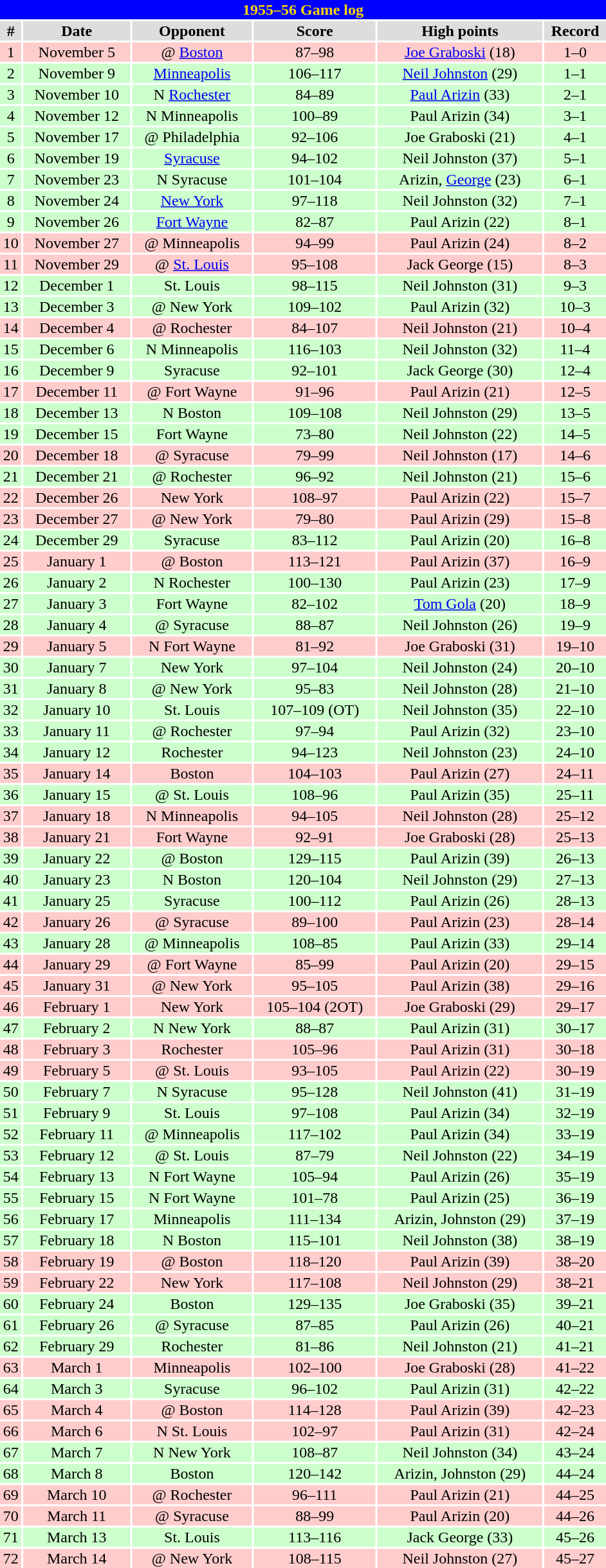<table class="toccolours collapsible" width=50% style="clear:both; margin:1.5em auto; text-align:center">
<tr>
<th colspan=11 style="background:#0000FF; color:#FFD700;">1955–56 Game log</th>
</tr>
<tr align="center" bgcolor="#dddddd">
<td><strong>#</strong></td>
<td><strong>Date</strong></td>
<td><strong>Opponent</strong></td>
<td><strong>Score</strong></td>
<td><strong>High points</strong></td>
<td><strong>Record</strong></td>
</tr>
<tr align="center" bgcolor="#ffcccc">
<td>1</td>
<td>November 5</td>
<td>@ <a href='#'>Boston</a></td>
<td>87–98</td>
<td><a href='#'>Joe Graboski</a> (18)</td>
<td>1–0</td>
</tr>
<tr align="center" bgcolor="#ccffcc">
<td>2</td>
<td>November 9</td>
<td><a href='#'>Minneapolis</a></td>
<td>106–117</td>
<td><a href='#'>Neil Johnston</a> (29)</td>
<td>1–1</td>
</tr>
<tr align="center" bgcolor="#ccffcc">
<td>3</td>
<td>November 10</td>
<td>N <a href='#'>Rochester</a></td>
<td>84–89</td>
<td><a href='#'>Paul Arizin</a> (33)</td>
<td>2–1</td>
</tr>
<tr align="center" bgcolor="#ccffcc">
<td>4</td>
<td>November 12</td>
<td>N Minneapolis</td>
<td>100–89</td>
<td>Paul Arizin (34)</td>
<td>3–1</td>
</tr>
<tr align="center" bgcolor="#ccffcc">
<td>5</td>
<td>November 17</td>
<td>@ Philadelphia</td>
<td>92–106</td>
<td>Joe Graboski (21)</td>
<td>4–1</td>
</tr>
<tr align="center" bgcolor="#ccffcc">
<td>6</td>
<td>November 19</td>
<td><a href='#'>Syracuse</a></td>
<td>94–102</td>
<td>Neil Johnston (37)</td>
<td>5–1</td>
</tr>
<tr align="center" bgcolor="#ccffcc">
<td>7</td>
<td>November 23</td>
<td>N Syracuse</td>
<td>101–104</td>
<td>Arizin, <a href='#'>George</a> (23)</td>
<td>6–1</td>
</tr>
<tr align="center" bgcolor="#ccffcc">
<td>8</td>
<td>November 24</td>
<td><a href='#'>New York</a></td>
<td>97–118</td>
<td>Neil Johnston (32)</td>
<td>7–1</td>
</tr>
<tr align="center" bgcolor="#ccffcc">
<td>9</td>
<td>November 26</td>
<td><a href='#'>Fort Wayne</a></td>
<td>82–87</td>
<td>Paul Arizin (22)</td>
<td>8–1</td>
</tr>
<tr align="center" bgcolor="#ffcccc">
<td>10</td>
<td>November 27</td>
<td>@ Minneapolis</td>
<td>94–99</td>
<td>Paul Arizin (24)</td>
<td>8–2</td>
</tr>
<tr align="center" bgcolor="#ffcccc">
<td>11</td>
<td>November 29</td>
<td>@ <a href='#'>St. Louis</a></td>
<td>95–108</td>
<td>Jack George (15)</td>
<td>8–3</td>
</tr>
<tr align="center" bgcolor="#ccffcc">
<td>12</td>
<td>December 1</td>
<td>St. Louis</td>
<td>98–115</td>
<td>Neil Johnston (31)</td>
<td>9–3</td>
</tr>
<tr align="center" bgcolor="#ccffcc">
<td>13</td>
<td>December 3</td>
<td>@ New York</td>
<td>109–102</td>
<td>Paul Arizin (32)</td>
<td>10–3</td>
</tr>
<tr align="center" bgcolor="#ffcccc">
<td>14</td>
<td>December 4</td>
<td>@ Rochester</td>
<td>84–107</td>
<td>Neil Johnston (21)</td>
<td>10–4</td>
</tr>
<tr align="center" bgcolor="#ccffcc">
<td>15</td>
<td>December 6</td>
<td>N Minneapolis</td>
<td>116–103</td>
<td>Neil Johnston (32)</td>
<td>11–4</td>
</tr>
<tr align="center" bgcolor="#ccffcc">
<td>16</td>
<td>December 9</td>
<td>Syracuse</td>
<td>92–101</td>
<td>Jack George (30)</td>
<td>12–4</td>
</tr>
<tr align="center" bgcolor="#ffcccc">
<td>17</td>
<td>December 11</td>
<td>@ Fort Wayne</td>
<td>91–96</td>
<td>Paul Arizin (21)</td>
<td>12–5</td>
</tr>
<tr align="center" bgcolor="#ccffcc">
<td>18</td>
<td>December 13</td>
<td>N Boston</td>
<td>109–108</td>
<td>Neil Johnston (29)</td>
<td>13–5</td>
</tr>
<tr align="center" bgcolor="#ccffcc">
<td>19</td>
<td>December 15</td>
<td>Fort Wayne</td>
<td>73–80</td>
<td>Neil Johnston (22)</td>
<td>14–5</td>
</tr>
<tr align="center" bgcolor="#ffcccc">
<td>20</td>
<td>December 18</td>
<td>@ Syracuse</td>
<td>79–99</td>
<td>Neil Johnston (17)</td>
<td>14–6</td>
</tr>
<tr align="center" bgcolor="#ccffcc">
<td>21</td>
<td>December 21</td>
<td>@ Rochester</td>
<td>96–92</td>
<td>Neil Johnston (21)</td>
<td>15–6</td>
</tr>
<tr align="center" bgcolor="#ffcccc">
<td>22</td>
<td>December 26</td>
<td>New York</td>
<td>108–97</td>
<td>Paul Arizin (22)</td>
<td>15–7</td>
</tr>
<tr align="center" bgcolor="#ffcccc">
<td>23</td>
<td>December 27</td>
<td>@ New York</td>
<td>79–80</td>
<td>Paul Arizin (29)</td>
<td>15–8</td>
</tr>
<tr align="center" bgcolor="#ccffcc">
<td>24</td>
<td>December 29</td>
<td>Syracuse</td>
<td>83–112</td>
<td>Paul Arizin (20)</td>
<td>16–8</td>
</tr>
<tr align="center" bgcolor="#ffcccc">
<td>25</td>
<td>January 1</td>
<td>@ Boston</td>
<td>113–121</td>
<td>Paul Arizin (37)</td>
<td>16–9</td>
</tr>
<tr align="center" bgcolor="#ccffcc">
<td>26</td>
<td>January 2</td>
<td>N Rochester</td>
<td>100–130</td>
<td>Paul Arizin (23)</td>
<td>17–9</td>
</tr>
<tr align="center" bgcolor="#ccffcc">
<td>27</td>
<td>January 3</td>
<td>Fort Wayne</td>
<td>82–102</td>
<td><a href='#'>Tom Gola</a> (20)</td>
<td>18–9</td>
</tr>
<tr align="center" bgcolor="#ccffcc">
<td>28</td>
<td>January 4</td>
<td>@ Syracuse</td>
<td>88–87</td>
<td>Neil Johnston (26)</td>
<td>19–9</td>
</tr>
<tr align="center" bgcolor="#ffcccc">
<td>29</td>
<td>January 5</td>
<td>N Fort Wayne</td>
<td>81–92</td>
<td>Joe Graboski (31)</td>
<td>19–10</td>
</tr>
<tr align="center" bgcolor="#ccffcc">
<td>30</td>
<td>January 7</td>
<td>New York</td>
<td>97–104</td>
<td>Neil Johnston (24)</td>
<td>20–10</td>
</tr>
<tr align="center" bgcolor="#ccffcc">
<td>31</td>
<td>January 8</td>
<td>@ New York</td>
<td>95–83</td>
<td>Neil Johnston (28)</td>
<td>21–10</td>
</tr>
<tr align="center" bgcolor="#ccffcc">
<td>32</td>
<td>January 10</td>
<td>St. Louis</td>
<td>107–109 (OT)</td>
<td>Neil Johnston (35)</td>
<td>22–10</td>
</tr>
<tr align="center" bgcolor="#ccffcc">
<td>33</td>
<td>January 11</td>
<td>@ Rochester</td>
<td>97–94</td>
<td>Paul Arizin (32)</td>
<td>23–10</td>
</tr>
<tr align="center" bgcolor="#ccffcc">
<td>34</td>
<td>January 12</td>
<td>Rochester</td>
<td>94–123</td>
<td>Neil Johnston (23)</td>
<td>24–10</td>
</tr>
<tr align="center" bgcolor="#ffcccc">
<td>35</td>
<td>January 14</td>
<td>Boston</td>
<td>104–103</td>
<td>Paul Arizin (27)</td>
<td>24–11</td>
</tr>
<tr align="center" bgcolor="#ccffcc">
<td>36</td>
<td>January 15</td>
<td>@ St. Louis</td>
<td>108–96</td>
<td>Paul Arizin (35)</td>
<td>25–11</td>
</tr>
<tr align="center" bgcolor="#ffcccc">
<td>37</td>
<td>January 18</td>
<td>N Minneapolis</td>
<td>94–105</td>
<td>Neil Johnston (28)</td>
<td>25–12</td>
</tr>
<tr align="center" bgcolor="#ffcccc">
<td>38</td>
<td>January 21</td>
<td>Fort Wayne</td>
<td>92–91</td>
<td>Joe Graboski (28)</td>
<td>25–13</td>
</tr>
<tr align="center" bgcolor="#ccffcc">
<td>39</td>
<td>January 22</td>
<td>@ Boston</td>
<td>129–115</td>
<td>Paul Arizin (39)</td>
<td>26–13</td>
</tr>
<tr align="center" bgcolor="#ccffcc">
<td>40</td>
<td>January 23</td>
<td>N Boston</td>
<td>120–104</td>
<td>Neil Johnston (29)</td>
<td>27–13</td>
</tr>
<tr align="center" bgcolor="#ccffcc">
<td>41</td>
<td>January 25</td>
<td>Syracuse</td>
<td>100–112</td>
<td>Paul Arizin (26)</td>
<td>28–13</td>
</tr>
<tr align="center" bgcolor="#ffcccc">
<td>42</td>
<td>January 26</td>
<td>@ Syracuse</td>
<td>89–100</td>
<td>Paul Arizin (23)</td>
<td>28–14</td>
</tr>
<tr align="center" bgcolor="#ccffcc">
<td>43</td>
<td>January 28</td>
<td>@ Minneapolis</td>
<td>108–85</td>
<td>Paul Arizin (33)</td>
<td>29–14</td>
</tr>
<tr align="center" bgcolor="#ffcccc">
<td>44</td>
<td>January 29</td>
<td>@ Fort Wayne</td>
<td>85–99</td>
<td>Paul Arizin (20)</td>
<td>29–15</td>
</tr>
<tr align="center" bgcolor="#ffcccc">
<td>45</td>
<td>January 31</td>
<td>@ New York</td>
<td>95–105</td>
<td>Paul Arizin (38)</td>
<td>29–16</td>
</tr>
<tr align="center" bgcolor="#ffcccc">
<td>46</td>
<td>February 1</td>
<td>New York</td>
<td>105–104 (2OT)</td>
<td>Joe Graboski (29)</td>
<td>29–17</td>
</tr>
<tr align="center" bgcolor="#ccffcc">
<td>47</td>
<td>February 2</td>
<td>N New York</td>
<td>88–87</td>
<td>Paul Arizin (31)</td>
<td>30–17</td>
</tr>
<tr align="center" bgcolor="#ffcccc">
<td>48</td>
<td>February 3</td>
<td>Rochester</td>
<td>105–96</td>
<td>Paul Arizin (31)</td>
<td>30–18</td>
</tr>
<tr align="center" bgcolor="#ffcccc">
<td>49</td>
<td>February 5</td>
<td>@ St. Louis</td>
<td>93–105</td>
<td>Paul Arizin (22)</td>
<td>30–19</td>
</tr>
<tr align="center" bgcolor="#ccffcc">
<td>50</td>
<td>February 7</td>
<td>N Syracuse</td>
<td>95–128</td>
<td>Neil Johnston (41)</td>
<td>31–19</td>
</tr>
<tr align="center" bgcolor="#ccffcc">
<td>51</td>
<td>February 9</td>
<td>St. Louis</td>
<td>97–108</td>
<td>Paul Arizin (34)</td>
<td>32–19</td>
</tr>
<tr align="center" bgcolor="#ccffcc">
<td>52</td>
<td>February 11</td>
<td>@ Minneapolis</td>
<td>117–102</td>
<td>Paul Arizin (34)</td>
<td>33–19</td>
</tr>
<tr align="center" bgcolor="#ccffcc">
<td>53</td>
<td>February 12</td>
<td>@ St. Louis</td>
<td>87–79</td>
<td>Neil Johnston (22)</td>
<td>34–19</td>
</tr>
<tr align="center" bgcolor="#ccffcc">
<td>54</td>
<td>February 13</td>
<td>N Fort Wayne</td>
<td>105–94</td>
<td>Paul Arizin (26)</td>
<td>35–19</td>
</tr>
<tr align="center" bgcolor="#ccffcc">
<td>55</td>
<td>February 15</td>
<td>N Fort Wayne</td>
<td>101–78</td>
<td>Paul Arizin (25)</td>
<td>36–19</td>
</tr>
<tr align="center" bgcolor="#ccffcc">
<td>56</td>
<td>February 17</td>
<td>Minneapolis</td>
<td>111–134</td>
<td>Arizin, Johnston (29)</td>
<td>37–19</td>
</tr>
<tr align="center" bgcolor="#ccffcc">
<td>57</td>
<td>February 18</td>
<td>N Boston</td>
<td>115–101</td>
<td>Neil Johnston (38)</td>
<td>38–19</td>
</tr>
<tr align="center" bgcolor="#ffcccc">
<td>58</td>
<td>February 19</td>
<td>@ Boston</td>
<td>118–120</td>
<td>Paul Arizin (39)</td>
<td>38–20</td>
</tr>
<tr align="center" bgcolor="#ffcccc">
<td>59</td>
<td>February 22</td>
<td>New York</td>
<td>117–108</td>
<td>Neil Johnston (29)</td>
<td>38–21</td>
</tr>
<tr align="center" bgcolor="#ccffcc">
<td>60</td>
<td>February 24</td>
<td>Boston</td>
<td>129–135</td>
<td>Joe Graboski (35)</td>
<td>39–21</td>
</tr>
<tr align="center" bgcolor="#ccffcc">
<td>61</td>
<td>February 26</td>
<td>@ Syracuse</td>
<td>87–85</td>
<td>Paul Arizin (26)</td>
<td>40–21</td>
</tr>
<tr align="center" bgcolor="#ccffcc">
<td>62</td>
<td>February 29</td>
<td>Rochester</td>
<td>81–86</td>
<td>Neil Johnston (21)</td>
<td>41–21</td>
</tr>
<tr align="center" bgcolor="#ffcccc">
<td>63</td>
<td>March 1</td>
<td>Minneapolis</td>
<td>102–100</td>
<td>Joe Graboski (28)</td>
<td>41–22</td>
</tr>
<tr align="center" bgcolor="#ccffcc">
<td>64</td>
<td>March 3</td>
<td>Syracuse</td>
<td>96–102</td>
<td>Paul Arizin (31)</td>
<td>42–22</td>
</tr>
<tr align="center" bgcolor="#ffcccc">
<td>65</td>
<td>March 4</td>
<td>@ Boston</td>
<td>114–128</td>
<td>Paul Arizin (39)</td>
<td>42–23</td>
</tr>
<tr align="center" bgcolor="#ffcccc">
<td>66</td>
<td>March 6</td>
<td>N St. Louis</td>
<td>102–97</td>
<td>Paul Arizin (31)</td>
<td>42–24</td>
</tr>
<tr align="center" bgcolor="#ccffcc">
<td>67</td>
<td>March 7</td>
<td>N New York</td>
<td>108–87</td>
<td>Neil Johnston (34)</td>
<td>43–24</td>
</tr>
<tr align="center" bgcolor="#ccffcc">
<td>68</td>
<td>March 8</td>
<td>Boston</td>
<td>120–142</td>
<td>Arizin, Johnston (29)</td>
<td>44–24</td>
</tr>
<tr align="center" bgcolor="#ffcccc">
<td>69</td>
<td>March 10</td>
<td>@ Rochester</td>
<td>96–111</td>
<td>Paul Arizin (21)</td>
<td>44–25</td>
</tr>
<tr align="center" bgcolor="#ffcccc">
<td>70</td>
<td>March 11</td>
<td>@ Syracuse</td>
<td>88–99</td>
<td>Paul Arizin (20)</td>
<td>44–26</td>
</tr>
<tr align="center" bgcolor="#ccffcc">
<td>71</td>
<td>March 13</td>
<td>St. Louis</td>
<td>113–116</td>
<td>Jack George (33)</td>
<td>45–26</td>
</tr>
<tr align="center" bgcolor="#ffcccc">
<td>72</td>
<td>March 14</td>
<td>@ New York</td>
<td>108–115</td>
<td>Neil Johnston (27)</td>
<td>45–27</td>
</tr>
</table>
